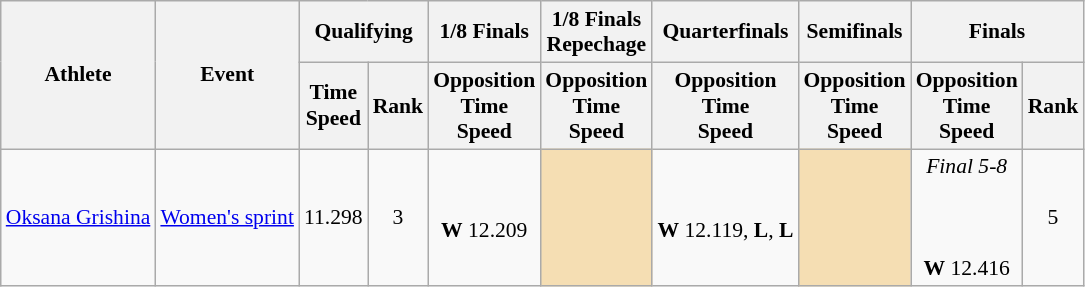<table class=wikitable style="font-size:90%">
<tr>
<th rowspan="2">Athlete</th>
<th rowspan="2">Event</th>
<th colspan="2">Qualifying</th>
<th>1/8 Finals</th>
<th>1/8 Finals<br>Repechage</th>
<th>Quarterfinals</th>
<th>Semifinals</th>
<th colspan="2">Finals</th>
</tr>
<tr>
<th>Time<br>Speed</th>
<th>Rank</th>
<th>Opposition<br>Time<br>Speed</th>
<th>Opposition<br>Time<br>Speed</th>
<th>Opposition<br>Time<br>Speed</th>
<th>Opposition<br>Time<br>Speed</th>
<th>Opposition<br>Time<br>Speed</th>
<th>Rank</th>
</tr>
<tr>
<td><a href='#'>Oksana Grishina</a></td>
<td><a href='#'>Women's sprint</a></td>
<td align=center>11.298</td>
<td align=center>3</td>
<td align=center><br><strong>W</strong> 12.209</td>
<td colspan="1" bgcolor="wheat"></td>
<td align=center> <br><strong>W</strong>  12.119, <strong>L</strong>, <strong>L</strong></td>
<td colspan="1" bgcolor="wheat"></td>
<td align=center><em>Final 5-8</em><br><br><br> <br><strong>W</strong> 12.416</td>
<td align=center>5</td>
</tr>
</table>
